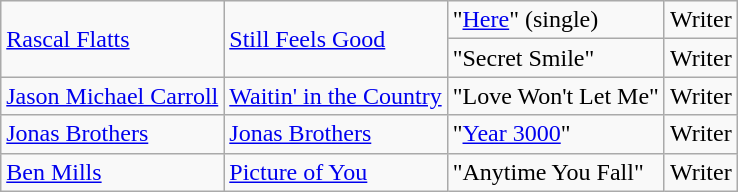<table class="wikitable">
<tr>
<td rowspan="2"><a href='#'>Rascal Flatts</a></td>
<td rowspan="2"><a href='#'>Still Feels Good</a></td>
<td>"<a href='#'>Here</a>" (single)</td>
<td>Writer</td>
</tr>
<tr>
<td>"Secret Smile"</td>
<td>Writer</td>
</tr>
<tr>
<td><a href='#'>Jason Michael Carroll</a></td>
<td><a href='#'>Waitin' in the Country</a></td>
<td>"Love Won't Let Me"</td>
<td>Writer</td>
</tr>
<tr>
<td><a href='#'>Jonas Brothers</a></td>
<td><a href='#'>Jonas Brothers</a></td>
<td>"<a href='#'>Year 3000</a>"</td>
<td>Writer</td>
</tr>
<tr>
<td><a href='#'>Ben Mills</a></td>
<td><a href='#'>Picture of You</a></td>
<td>"Anytime You Fall"</td>
<td>Writer</td>
</tr>
</table>
